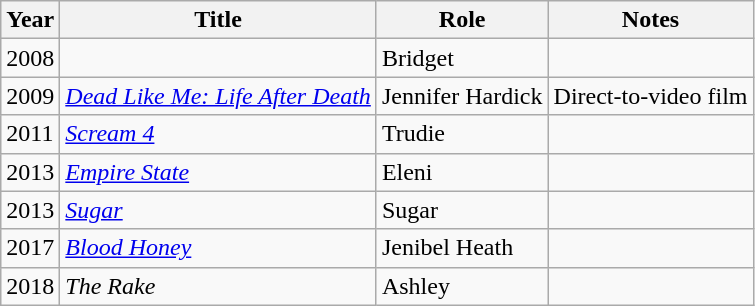<table class="wikitable sortable">
<tr>
<th>Year</th>
<th>Title</th>
<th>Role</th>
<th class="unsortable">Notes</th>
</tr>
<tr>
<td>2008</td>
<td><em></em></td>
<td>Bridget</td>
<td></td>
</tr>
<tr>
<td>2009</td>
<td><em><a href='#'>Dead Like Me: Life After Death</a></em></td>
<td>Jennifer Hardick</td>
<td>Direct-to-video film</td>
</tr>
<tr>
<td>2011</td>
<td><em><a href='#'>Scream 4</a></em></td>
<td>Trudie</td>
<td></td>
</tr>
<tr>
<td>2013</td>
<td><em><a href='#'>Empire State</a></em></td>
<td>Eleni</td>
<td></td>
</tr>
<tr>
<td>2013</td>
<td><em><a href='#'>Sugar</a></em></td>
<td>Sugar</td>
<td></td>
</tr>
<tr>
<td>2017</td>
<td><em><a href='#'>Blood Honey</a></em></td>
<td>Jenibel Heath</td>
<td></td>
</tr>
<tr>
<td>2018</td>
<td data-sort-value="Rake, The"><em>The Rake</em></td>
<td>Ashley</td>
<td></td>
</tr>
</table>
